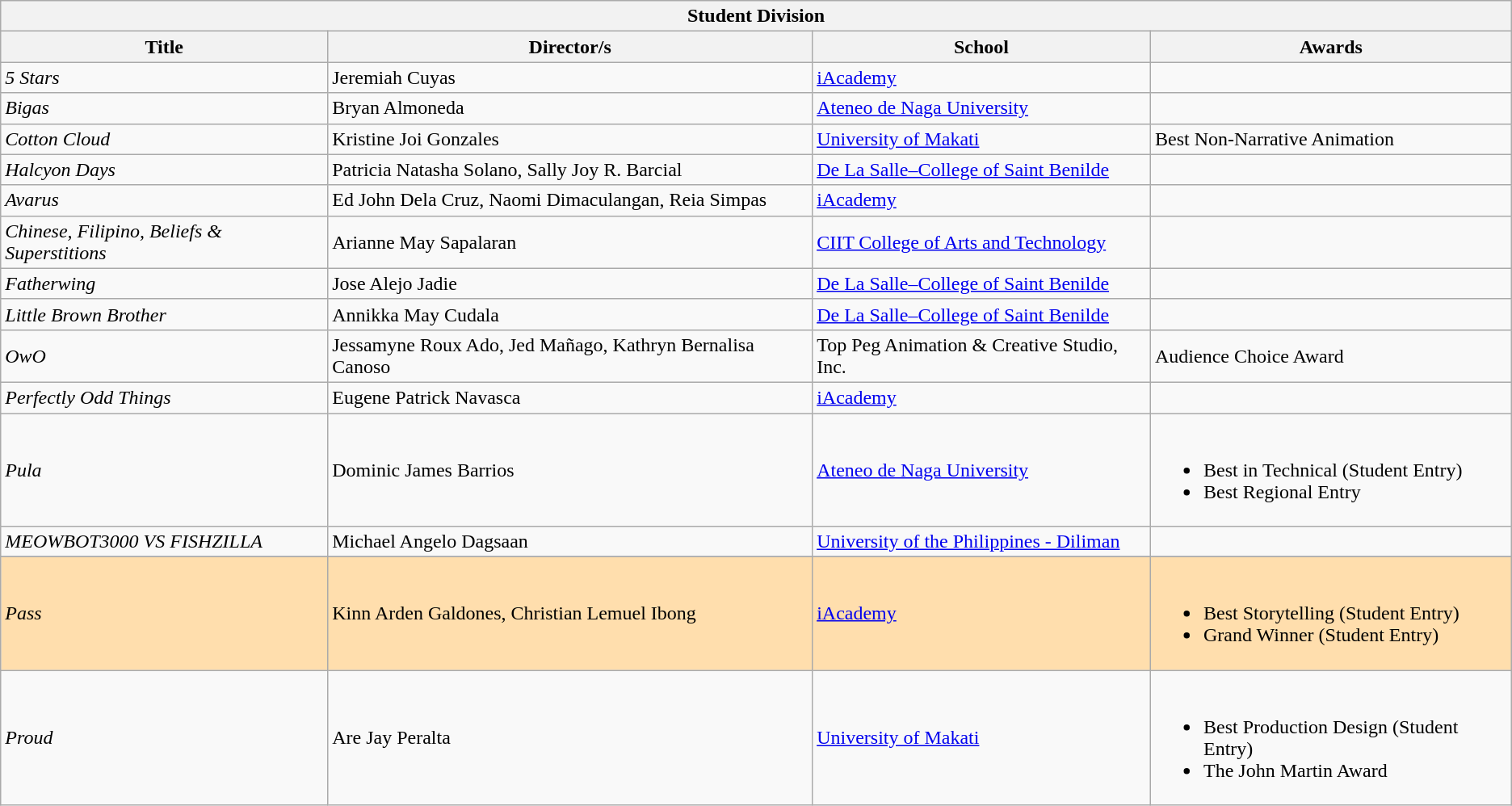<table class="sortable wikitable">
<tr>
<th colspan="4" align="center">Student Division</th>
</tr>
<tr>
<th>Title</th>
<th>Director/s</th>
<th>School</th>
<th>Awards</th>
</tr>
<tr>
<td><em>5 Stars</em></td>
<td>Jeremiah Cuyas</td>
<td><a href='#'>iAcademy</a></td>
<td></td>
</tr>
<tr>
<td><em>Bigas</em></td>
<td>Bryan Almoneda</td>
<td><a href='#'>Ateneo de Naga University</a></td>
<td></td>
</tr>
<tr>
<td><em>Cotton Cloud</em></td>
<td>Kristine Joi Gonzales</td>
<td><a href='#'>University of Makati</a></td>
<td>Best Non-Narrative Animation</td>
</tr>
<tr>
<td><em>Halcyon Days</em></td>
<td>Patricia Natasha Solano, Sally Joy R. Barcial</td>
<td><a href='#'>De La Salle–College of Saint Benilde</a></td>
<td></td>
</tr>
<tr>
<td><em>Avarus</em></td>
<td>Ed John Dela Cruz, Naomi Dimaculangan, Reia Simpas</td>
<td><a href='#'>iAcademy</a></td>
<td></td>
</tr>
<tr>
<td><em>Chinese, Filipino, Beliefs & Superstitions</em></td>
<td>Arianne May Sapalaran</td>
<td><a href='#'>CIIT College of Arts and Technology</a></td>
<td></td>
</tr>
<tr>
<td><em>Fatherwing</em></td>
<td>Jose Alejo Jadie</td>
<td><a href='#'>De La Salle–College of Saint Benilde</a></td>
<td></td>
</tr>
<tr>
<td><em>Little Brown Brother</em></td>
<td>Annikka May Cudala</td>
<td><a href='#'>De La Salle–College of Saint Benilde</a></td>
<td></td>
</tr>
<tr>
<td><em>OwO</em></td>
<td>Jessamyne Roux Ado, Jed Mañago, Kathryn Bernalisa Canoso</td>
<td>Top Peg Animation & Creative Studio, Inc.</td>
<td>Audience Choice Award</td>
</tr>
<tr>
<td><em>Perfectly Odd Things</em></td>
<td>Eugene Patrick Navasca</td>
<td><a href='#'>iAcademy</a></td>
<td></td>
</tr>
<tr>
<td><em>Pula</em></td>
<td>Dominic James Barrios</td>
<td><a href='#'>Ateneo de Naga University</a></td>
<td><br><ul><li>Best in Technical (Student Entry)</li><li>Best Regional Entry</li></ul></td>
</tr>
<tr>
<td><em>MEOWBOT3000 VS FISHZILLA</em></td>
<td>Michael Angelo Dagsaan</td>
<td><a href='#'>University of the Philippines - Diliman</a></td>
<td></td>
</tr>
<tr>
</tr>
<tr style="background:#FFDEAD;">
<td><em>Pass</em></td>
<td>Kinn Arden Galdones, Christian Lemuel Ibong</td>
<td><a href='#'>iAcademy</a></td>
<td><br><ul><li>Best Storytelling (Student Entry)</li><li>Grand Winner (Student Entry)</li></ul></td>
</tr>
<tr>
<td><em>Proud</em></td>
<td>Are Jay Peralta</td>
<td><a href='#'>University of Makati</a></td>
<td><br><ul><li>Best Production Design (Student Entry)</li><li>The John Martin Award</li></ul></td>
</tr>
</table>
